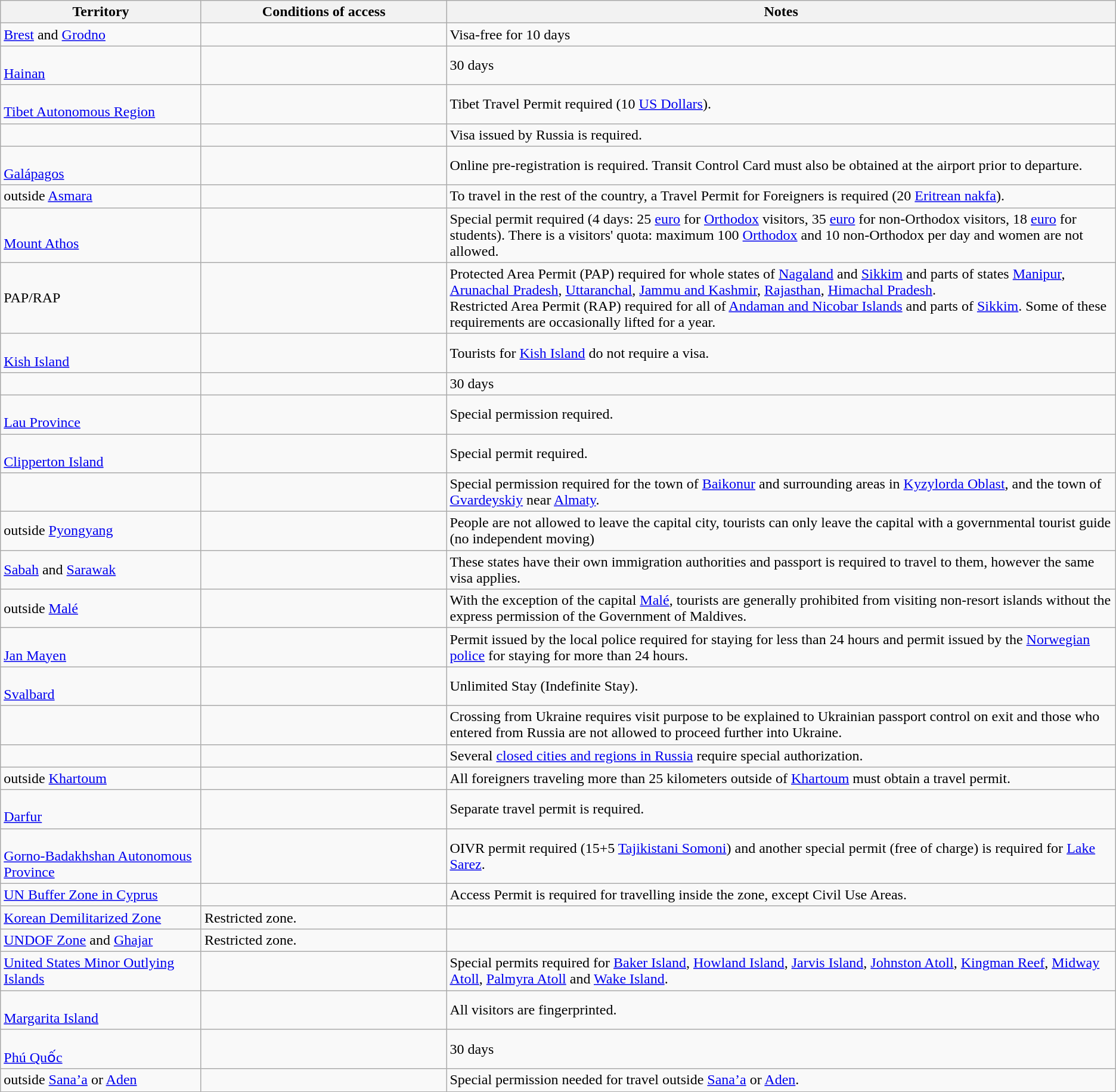<table class="wikitable" style="text-align: left; table-layout: fixed; ">
<tr>
<th style="width:18%;">Territory</th>
<th style="width:22%;">Conditions of access</th>
<th>Notes</th>
</tr>
<tr>
<td> <a href='#'>Brest</a> and <a href='#'>Grodno</a></td>
<td></td>
<td>Visa-free for 10 days</td>
</tr>
<tr>
<td><br>  <a href='#'>Hainan</a></td>
<td></td>
<td>30 days</td>
</tr>
<tr>
<td><br> <a href='#'>Tibet Autonomous Region</a></td>
<td></td>
<td>Tibet Travel Permit required (10 <a href='#'>US Dollars</a>).</td>
</tr>
<tr>
<td></td>
<td></td>
<td>Visa issued by Russia is required.</td>
</tr>
<tr>
<td><br>  <a href='#'>Galápagos</a></td>
<td></td>
<td>Online pre-registration is required. Transit Control Card must also be obtained at the airport prior to departure.</td>
</tr>
<tr>
<td> outside <a href='#'>Asmara</a></td>
<td></td>
<td>To travel in the rest of the country, a Travel Permit for Foreigners is required (20 <a href='#'>Eritrean nakfa</a>).</td>
</tr>
<tr>
<td><br>  <a href='#'>Mount Athos</a></td>
<td></td>
<td>Special permit required (4 days: 25 <a href='#'>euro</a> for <a href='#'>Orthodox</a> visitors, 35 <a href='#'>euro</a> for non-Orthodox visitors, 18 <a href='#'>euro</a> for students). There is a visitors' quota: maximum 100 <a href='#'>Orthodox</a> and 10 non-Orthodox per day and women are not allowed.</td>
</tr>
<tr>
<td> PAP/RAP</td>
<td></td>
<td>Protected Area Permit (PAP) required for whole states of <a href='#'>Nagaland</a> and <a href='#'>Sikkim</a> and parts of states <a href='#'>Manipur</a>, <a href='#'>Arunachal Pradesh</a>, <a href='#'>Uttaranchal</a>, <a href='#'>Jammu and Kashmir</a>, <a href='#'>Rajasthan</a>, <a href='#'>Himachal Pradesh</a>.<br>Restricted Area Permit (RAP) required for all of <a href='#'>Andaman and Nicobar Islands</a> and parts of <a href='#'>Sikkim</a>. Some of these requirements are occasionally lifted for a year.</td>
</tr>
<tr>
<td><br> <a href='#'>Kish Island</a></td>
<td></td>
<td>Tourists for <a href='#'>Kish Island</a> do not require a visa.</td>
</tr>
<tr>
<td></td>
<td></td>
<td>30 days</td>
</tr>
<tr>
<td><br> <a href='#'>Lau Province</a></td>
<td></td>
<td>Special permission required.</td>
</tr>
<tr>
<td><br> <a href='#'>Clipperton Island</a></td>
<td></td>
<td>Special permit required.</td>
</tr>
<tr>
<td></td>
<td></td>
<td>Special permission required for the town of <a href='#'>Baikonur</a> and surrounding areas in <a href='#'>Kyzylorda Oblast</a>, and the town of <a href='#'>Gvardeyskiy</a> near <a href='#'>Almaty</a>.</td>
</tr>
<tr>
<td> outside <a href='#'>Pyongyang</a></td>
<td></td>
<td>People are not allowed to leave the capital city, tourists can only leave the capital with a governmental tourist guide (no independent moving)</td>
</tr>
<tr>
<td> <a href='#'>Sabah</a> and <a href='#'>Sarawak</a></td>
<td></td>
<td>These states have their own immigration authorities and passport is required to travel to them, however the same visa applies.</td>
</tr>
<tr>
<td> outside <a href='#'>Malé</a></td>
<td></td>
<td>With the exception of the capital <a href='#'>Malé</a>, tourists are generally prohibited from visiting non-resort islands without the express permission of the Government of Maldives.</td>
</tr>
<tr>
<td><br> <a href='#'>Jan Mayen</a></td>
<td></td>
<td>Permit issued by the local police required for staying for less than 24 hours and permit issued by the <a href='#'>Norwegian police</a> for staying for more than 24 hours.</td>
</tr>
<tr>
<td><br> <a href='#'>Svalbard</a></td>
<td></td>
<td>Unlimited Stay (Indefinite Stay).</td>
</tr>
<tr>
<td></td>
<td></td>
<td>Crossing from Ukraine requires visit purpose to be explained to Ukrainian passport control on exit and those who entered from Russia are not allowed to proceed further into Ukraine.</td>
</tr>
<tr>
<td></td>
<td></td>
<td>Several <a href='#'>closed cities and regions in Russia</a> require special authorization.</td>
</tr>
<tr>
<td> outside <a href='#'>Khartoum</a></td>
<td></td>
<td>All foreigners traveling more than 25 kilometers outside of <a href='#'>Khartoum</a> must obtain a travel permit.</td>
</tr>
<tr>
<td><br> <a href='#'>Darfur</a></td>
<td></td>
<td>Separate travel permit is required.</td>
</tr>
<tr>
<td><br> <a href='#'>Gorno-Badakhshan Autonomous Province</a></td>
<td></td>
<td>OIVR permit required (15+5 <a href='#'>Tajikistani Somoni</a>) and another special permit (free of charge) is required for <a href='#'>Lake Sarez</a>.</td>
</tr>
<tr>
<td> <a href='#'>UN Buffer Zone in Cyprus</a></td>
<td></td>
<td>Access Permit is required for travelling inside the zone, except Civil Use Areas.</td>
</tr>
<tr>
<td> <a href='#'>Korean Demilitarized Zone</a></td>
<td>Restricted zone.</td>
<td></td>
</tr>
<tr>
<td> <a href='#'>UNDOF Zone</a> and <a href='#'>Ghajar</a></td>
<td>Restricted zone.</td>
<td></td>
</tr>
<tr>
<td> <a href='#'>United States Minor Outlying Islands</a></td>
<td></td>
<td>Special permits required for <a href='#'>Baker Island</a>, <a href='#'>Howland Island</a>, <a href='#'>Jarvis Island</a>, <a href='#'>Johnston Atoll</a>, <a href='#'>Kingman Reef</a>, <a href='#'>Midway Atoll</a>, <a href='#'>Palmyra Atoll</a> and <a href='#'>Wake Island</a>.</td>
</tr>
<tr>
<td><br> <a href='#'>Margarita Island</a></td>
<td></td>
<td>All visitors are fingerprinted.</td>
</tr>
<tr>
<td><br> <a href='#'>Phú Quốc</a></td>
<td></td>
<td>30 days</td>
</tr>
<tr>
<td> outside <a href='#'>Sana’a</a> or <a href='#'>Aden</a></td>
<td></td>
<td>Special permission needed for travel outside <a href='#'>Sana’a</a> or <a href='#'>Aden</a>.</td>
</tr>
</table>
